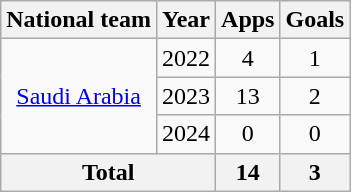<table class="wikitable" style="text-align:center">
<tr>
<th>National team</th>
<th>Year</th>
<th>Apps</th>
<th>Goals</th>
</tr>
<tr>
<td rowspan="3"><a href='#'>Saudi Arabia</a></td>
<td>2022</td>
<td>4</td>
<td>1</td>
</tr>
<tr>
<td>2023</td>
<td>13</td>
<td>2</td>
</tr>
<tr>
<td>2024</td>
<td>0</td>
<td>0</td>
</tr>
<tr>
<th colspan="2">Total</th>
<th>14</th>
<th>3</th>
</tr>
</table>
